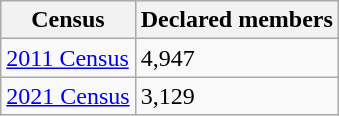<table class="wikitable sortable">
<tr>
<th>Census</th>
<th>Declared members</th>
</tr>
<tr>
<td><a href='#'>2011 Census</a></td>
<td>4,947</td>
</tr>
<tr>
<td><a href='#'>2021 Census</a></td>
<td>3,129</td>
</tr>
</table>
